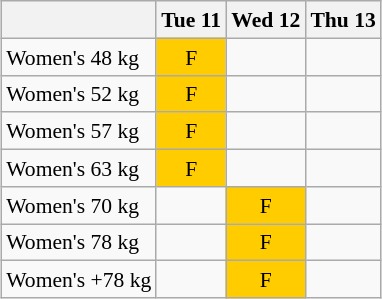<table class="wikitable" style="margin:0.5em auto; font-size:90%; line-height:1.25em; text-align:center;">
<tr>
<th></th>
<th>Tue 11</th>
<th>Wed 12</th>
<th>Thu 13</th>
</tr>
<tr>
<td align=left>Women's 48 kg</td>
<td style="background-color:#FFCC00;">F</td>
<td></td>
<td></td>
</tr>
<tr>
<td align=left>Women's 52 kg</td>
<td style="background-color:#FFCC00;">F</td>
<td></td>
<td></td>
</tr>
<tr>
<td align=left>Women's 57 kg</td>
<td style="background-color:#FFCC00;">F</td>
<td></td>
<td></td>
</tr>
<tr>
<td align=left>Women's 63 kg</td>
<td style="background-color:#FFCC00;">F</td>
<td></td>
<td></td>
</tr>
<tr>
<td align=left>Women's 70 kg</td>
<td></td>
<td style="background-color:#FFCC00;">F</td>
<td></td>
</tr>
<tr>
<td align=left>Women's 78 kg</td>
<td></td>
<td style="background-color:#FFCC00;">F</td>
<td></td>
</tr>
<tr>
<td align=left>Women's +78 kg</td>
<td></td>
<td style="background-color:#FFCC00;">F</td>
<td></td>
</tr>
</table>
